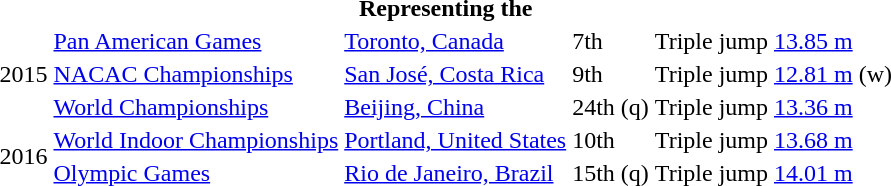<table>
<tr>
<th colspan="6">Representing the </th>
</tr>
<tr>
<td rowspan=3>2015</td>
<td><a href='#'>Pan American Games</a></td>
<td><a href='#'>Toronto, Canada</a></td>
<td>7th</td>
<td>Triple jump</td>
<td><a href='#'>13.85 m</a></td>
</tr>
<tr>
<td><a href='#'>NACAC Championships</a></td>
<td><a href='#'>San José, Costa Rica</a></td>
<td>9th</td>
<td>Triple jump</td>
<td><a href='#'>12.81 m</a> (w)</td>
</tr>
<tr>
<td><a href='#'>World Championships</a></td>
<td><a href='#'>Beijing, China</a></td>
<td>24th (q)</td>
<td>Triple jump</td>
<td><a href='#'>13.36 m</a></td>
</tr>
<tr>
<td rowspan=2>2016</td>
<td><a href='#'>World Indoor Championships</a></td>
<td><a href='#'>Portland, United States</a></td>
<td>10th</td>
<td>Triple jump</td>
<td><a href='#'>13.68 m</a></td>
</tr>
<tr>
<td><a href='#'>Olympic Games</a></td>
<td><a href='#'>Rio de Janeiro, Brazil</a></td>
<td>15th (q)</td>
<td>Triple jump</td>
<td><a href='#'>14.01 m</a></td>
</tr>
</table>
